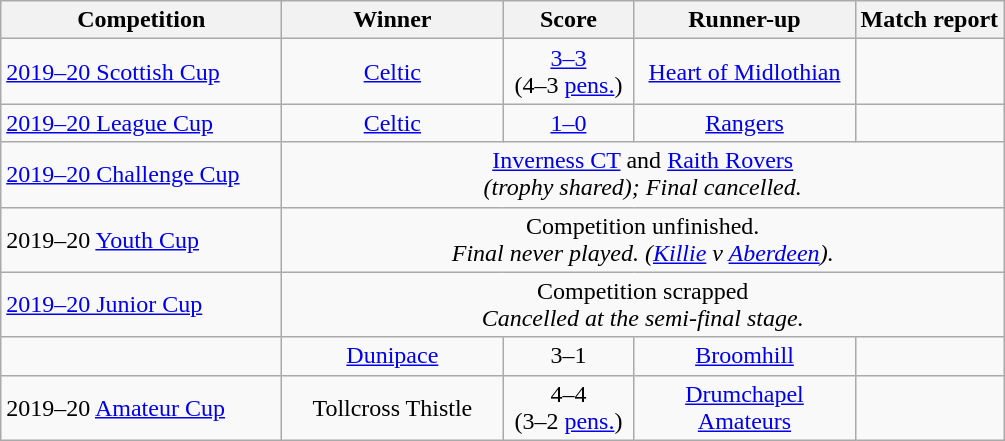<table class="wikitable" style="text-align:center">
<tr>
<th width=180>Competition</th>
<th width=140>Winner</th>
<th width=80>Score</th>
<th width=140>Runner-up</th>
<th>Match report</th>
</tr>
<tr>
<td align=left><a href='#'>2019–20 Scottish Cup</a></td>
<td><a href='#'>Celtic</a></td>
<td><a href='#'>3–3</a> <br>(4–3 <a href='#'>pens.</a>)</td>
<td><a href='#'>Heart of Midlothian</a></td>
<td></td>
</tr>
<tr>
<td align=left><a href='#'>2019–20 League Cup</a></td>
<td><a href='#'>Celtic</a></td>
<td><a href='#'>1–0</a></td>
<td><a href='#'>Rangers</a></td>
<td></td>
</tr>
<tr>
<td align=left><a href='#'>2019–20 Challenge Cup</a></td>
<td colspan="4"><a href='#'>Inverness CT</a> and <a href='#'>Raith Rovers</a><br><em>(trophy shared); Final cancelled.</em></td>
</tr>
<tr>
<td align=left>2019–20 <a href='#'>Youth Cup</a></td>
<td colspan = "4">Competition unfinished.<br><em>Final never played. (<a href='#'>Killie</a> v <a href='#'>Aberdeen</a>).</em></td>
</tr>
<tr>
<td align=left><a href='#'>2019–20 Junior Cup</a></td>
<td colspan="4">Competition scrapped<br><em>Cancelled at the semi-final stage.</em></td>
</tr>
<tr>
<td align=left></td>
<td><a href='#'>Dunipace</a></td>
<td>3–1</td>
<td><a href='#'>Broomhill</a></td>
<td></td>
</tr>
<tr>
<td align=left>2019–20 <a href='#'>Amateur Cup</a></td>
<td>Tollcross Thistle</td>
<td>4–4 <br>(3–2 <a href='#'>pens.</a>)</td>
<td><a href='#'>Drumchapel Amateurs</a></td>
<td></td>
</tr>
</table>
